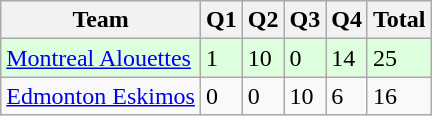<table class="wikitable">
<tr>
<th>Team</th>
<th>Q1</th>
<th>Q2</th>
<th>Q3</th>
<th>Q4</th>
<th>Total</th>
</tr>
<tr style="background:#dfd;">
<td><a href='#'>Montreal Alouettes</a></td>
<td>1</td>
<td>10</td>
<td>0</td>
<td>14</td>
<td>25</td>
</tr>
<tr>
<td><a href='#'>Edmonton Eskimos</a></td>
<td>0</td>
<td>0</td>
<td>10</td>
<td>6</td>
<td>16</td>
</tr>
</table>
